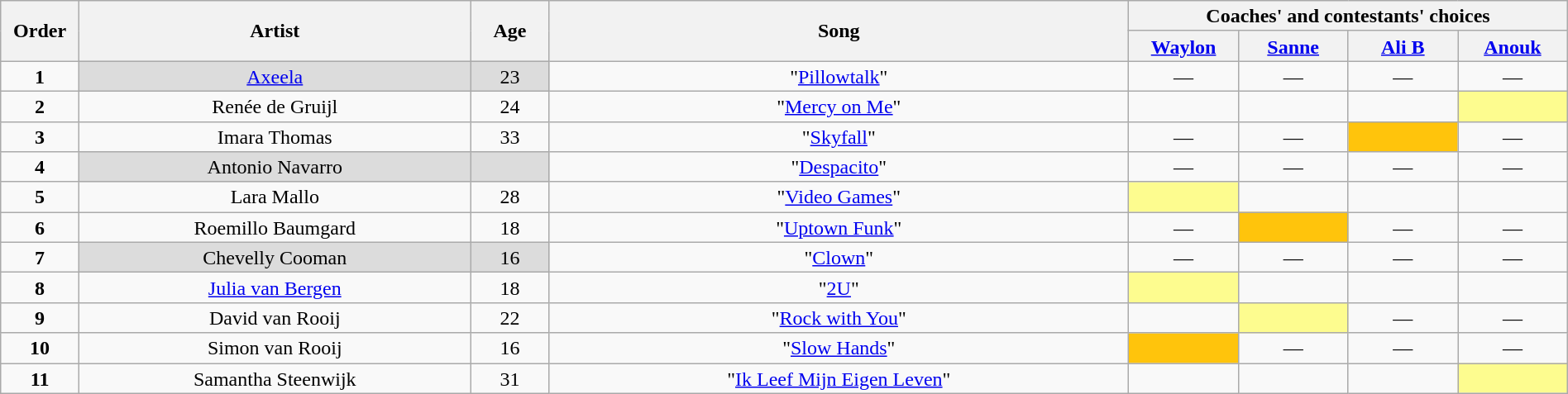<table class="wikitable" style="text-align:center; line-height:17px; width:100%;">
<tr>
<th scope="col" rowspan="2" style="width:05%;">Order</th>
<th scope="col" rowspan="2" style="width:25%;">Artist</th>
<th scope="col" rowspan="2" style="width:05%;">Age</th>
<th scope="col" rowspan="2" style="width:37%;">Song</th>
<th scope="col" colspan="4" style="width:28%;">Coaches' and contestants' choices</th>
</tr>
<tr>
<th style="width:07%;"><a href='#'>Waylon</a></th>
<th style="width:07%;"><a href='#'>Sanne</a></th>
<th nowrap style="width:07%;"><a href='#'>Ali B</a></th>
<th style="width:07%;"><a href='#'>Anouk</a></th>
</tr>
<tr>
<td><strong>1</strong></td>
<td style="background:#DCDCDC;"><a href='#'>Axeela</a></td>
<td style="background:#DCDCDC;">23</td>
<td>"<a href='#'>Pillowtalk</a>"</td>
<td>—</td>
<td>—</td>
<td>—</td>
<td>—</td>
</tr>
<tr>
<td><strong>2</strong></td>
<td>Renée de Gruijl</td>
<td>24</td>
<td>"<a href='#'>Mercy on Me</a>"</td>
<td><strong></strong></td>
<td><strong></strong></td>
<td><strong></strong></td>
<td style="background:#fdfc8f;"><strong></strong></td>
</tr>
<tr>
<td><strong>3</strong></td>
<td>Imara Thomas</td>
<td>33</td>
<td>"<a href='#'>Skyfall</a>"</td>
<td>—</td>
<td>—</td>
<td style="background: #ffc40c;"><strong></strong></td>
<td>—</td>
</tr>
<tr>
<td><strong>4</strong></td>
<td style="background:#DCDCDC;">Antonio Navarro</td>
<td style="background:#DCDCDC;"></td>
<td>"<a href='#'>Despacito</a>"</td>
<td>—</td>
<td>—</td>
<td>—</td>
<td>—</td>
</tr>
<tr>
<td><strong>5</strong></td>
<td>Lara Mallo</td>
<td>28</td>
<td>"<a href='#'>Video Games</a>"</td>
<td style="background:#fdfc8f;"><strong></strong></td>
<td><strong></strong></td>
<td><strong></strong></td>
<td><strong></strong></td>
</tr>
<tr>
<td><strong>6</strong></td>
<td>Roemillo Baumgard</td>
<td>18</td>
<td>"<a href='#'>Uptown Funk</a>"</td>
<td>—</td>
<td style="background: #ffc40c;"><strong></strong></td>
<td>—</td>
<td>—</td>
</tr>
<tr>
<td><strong>7</strong></td>
<td style="background:#DCDCDC;">Chevelly Cooman</td>
<td style="background:#DCDCDC;">16</td>
<td>"<a href='#'>Clown</a>"</td>
<td>—</td>
<td>—</td>
<td>—</td>
<td>—</td>
</tr>
<tr>
<td><strong>8</strong></td>
<td><a href='#'>Julia van Bergen</a></td>
<td>18</td>
<td>"<a href='#'>2U</a>"</td>
<td style="background:#fdfc8f;"><strong></strong></td>
<td><strong></strong></td>
<td><strong></strong></td>
<td><strong></strong></td>
</tr>
<tr>
<td><strong>9</strong></td>
<td>David van Rooij</td>
<td>22</td>
<td>"<a href='#'>Rock with You</a>"</td>
<td><strong></strong></td>
<td style="background:#fdfc8f;"><strong></strong></td>
<td>—</td>
<td>—</td>
</tr>
<tr>
<td><strong>10</strong></td>
<td>Simon van Rooij</td>
<td>16</td>
<td>"<a href='#'>Slow Hands</a>"</td>
<td style="background: #ffc40c;"><strong></strong></td>
<td>—</td>
<td>—</td>
<td>—</td>
</tr>
<tr>
<td><strong>11</strong></td>
<td>Samantha Steenwijk</td>
<td>31</td>
<td>"<a href='#'>Ik Leef Mijn Eigen Leven</a>"</td>
<td><strong></strong></td>
<td><strong></strong></td>
<td><strong></strong></td>
<td style="background:#fdfc8f;"><strong></strong></td>
</tr>
</table>
